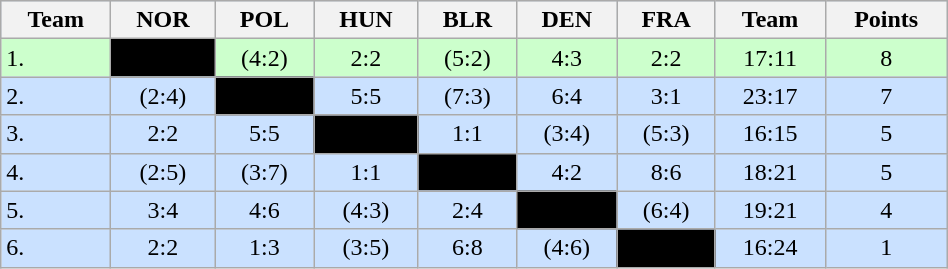<table class="wikitable" bgcolor="#EFEFFF" width="50%">
<tr bgcolor="#BCD2EE">
<th>Team</th>
<th>NOR</th>
<th>POL</th>
<th>HUN</th>
<th>BLR</th>
<th>DEN</th>
<th>FRA</th>
<th>Team</th>
<th>Points</th>
</tr>
<tr bgcolor="#ccffcc" align="center">
<td align="left">1. </td>
<td style="background:#000000;"></td>
<td>(4:2)</td>
<td>2:2</td>
<td>(5:2)</td>
<td>4:3</td>
<td>2:2</td>
<td>17:11</td>
<td>8</td>
</tr>
<tr bgcolor="#CAE1FF" align="center">
<td align="left">2. </td>
<td>(2:4)</td>
<td style="background:#000000;"></td>
<td>5:5</td>
<td>(7:3)</td>
<td>6:4</td>
<td>3:1</td>
<td>23:17</td>
<td>7</td>
</tr>
<tr bgcolor="#CAE1FF" align="center">
<td align="left">3. </td>
<td>2:2</td>
<td>5:5</td>
<td style="background:#000000;"></td>
<td>1:1</td>
<td>(3:4)</td>
<td>(5:3)</td>
<td>16:15</td>
<td>5</td>
</tr>
<tr bgcolor="#CAE1FF" align="center">
<td align="left">4. </td>
<td>(2:5)</td>
<td>(3:7)</td>
<td>1:1</td>
<td style="background:#000000;"></td>
<td>4:2</td>
<td>8:6</td>
<td>18:21</td>
<td>5</td>
</tr>
<tr bgcolor="#CAE1FF" align="center">
<td align="left">5. </td>
<td>3:4</td>
<td>4:6</td>
<td>(4:3)</td>
<td>2:4</td>
<td style="background:#000000;"></td>
<td>(6:4)</td>
<td>19:21</td>
<td>4</td>
</tr>
<tr bgcolor="#CAE1FF" align="center">
<td align="left">6. </td>
<td>2:2</td>
<td>1:3</td>
<td>(3:5)</td>
<td>6:8</td>
<td>(4:6)</td>
<td style="background:#000000;"></td>
<td>16:24</td>
<td>1</td>
</tr>
</table>
